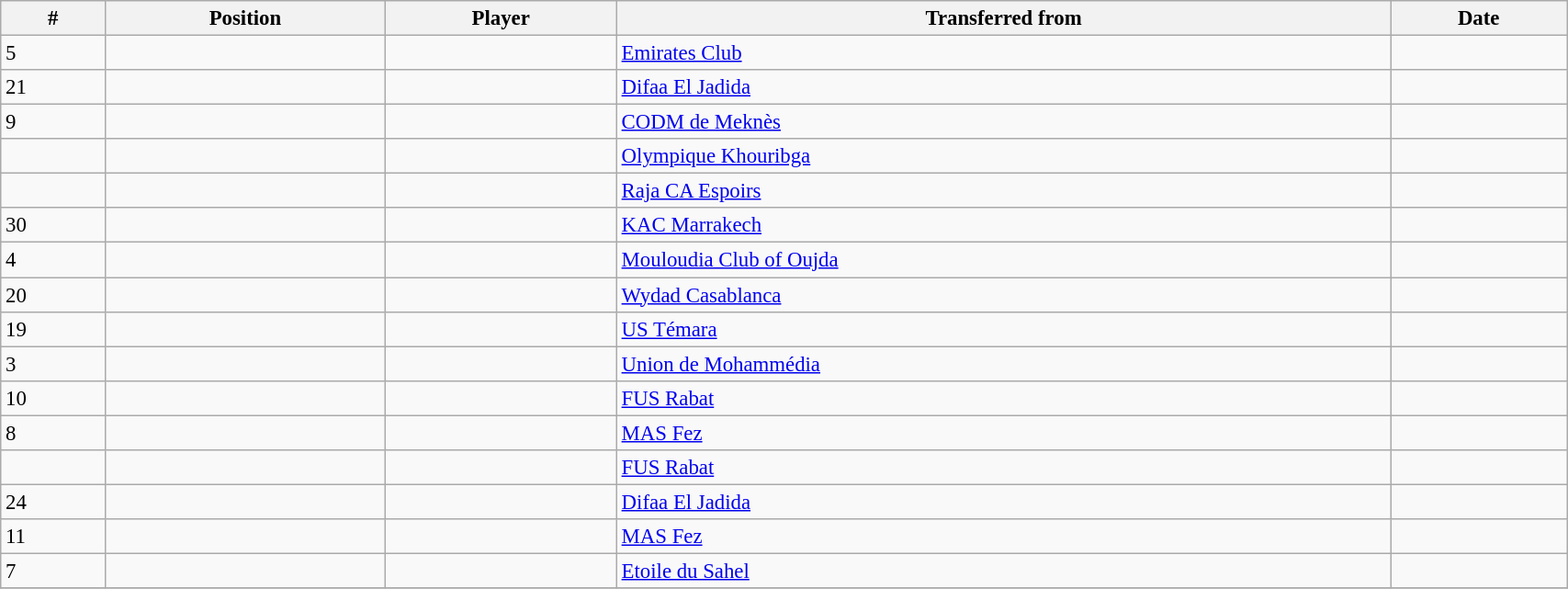<table width=90% class="wikitable sortable" style="text-align:center; font-size:95%; text-align:left">
<tr>
<th>#</th>
<th>Position</th>
<th>Player</th>
<th>Transferred from</th>
<th>Date</th>
</tr>
<tr>
<td>5</td>
<td></td>
<td></td>
<td> <a href='#'>Emirates Club</a></td>
<td></td>
</tr>
<tr>
<td>21</td>
<td></td>
<td></td>
<td> <a href='#'>Difaa El Jadida</a></td>
<td></td>
</tr>
<tr>
<td>9</td>
<td></td>
<td></td>
<td> <a href='#'>CODM de Meknès</a></td>
<td></td>
</tr>
<tr>
<td></td>
<td></td>
<td></td>
<td> <a href='#'>Olympique Khouribga</a></td>
<td></td>
</tr>
<tr>
<td></td>
<td></td>
<td></td>
<td> <a href='#'>Raja CA Espoirs</a></td>
<td></td>
</tr>
<tr>
<td>30</td>
<td></td>
<td></td>
<td> <a href='#'>KAC Marrakech</a></td>
<td></td>
</tr>
<tr>
<td>4</td>
<td></td>
<td></td>
<td> <a href='#'>Mouloudia Club of Oujda</a></td>
<td></td>
</tr>
<tr>
<td>20</td>
<td></td>
<td></td>
<td> <a href='#'>Wydad Casablanca</a></td>
<td></td>
</tr>
<tr>
<td>19</td>
<td></td>
<td></td>
<td> <a href='#'>US Témara</a></td>
<td></td>
</tr>
<tr>
<td>3</td>
<td></td>
<td></td>
<td> <a href='#'>Union de Mohammédia</a></td>
<td></td>
</tr>
<tr>
<td>10</td>
<td></td>
<td></td>
<td> <a href='#'>FUS Rabat</a></td>
<td></td>
</tr>
<tr>
<td>8</td>
<td></td>
<td></td>
<td> <a href='#'>MAS Fez</a></td>
<td></td>
</tr>
<tr>
<td></td>
<td></td>
<td></td>
<td> <a href='#'>FUS Rabat</a></td>
<td></td>
</tr>
<tr>
<td>24</td>
<td></td>
<td></td>
<td> <a href='#'>Difaa El Jadida</a></td>
<td></td>
</tr>
<tr>
<td>11</td>
<td></td>
<td></td>
<td> <a href='#'>MAS Fez</a></td>
<td></td>
</tr>
<tr>
<td>7</td>
<td></td>
<td></td>
<td> <a href='#'>Etoile du Sahel</a></td>
<td></td>
</tr>
<tr>
</tr>
</table>
